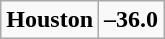<table class="wikitable" style="border: none;">
<tr align="center">
</tr>
<tr align="center">
<td><strong>Houston</strong></td>
<td><strong>–36.0</strong></td>
</tr>
</table>
